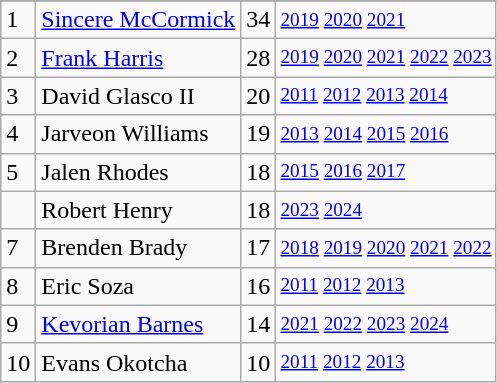<table class="wikitable">
<tr>
</tr>
<tr>
<td>1</td>
<td><a href='#'>Sincere McCormick</a></td>
<td>34</td>
<td style="font-size:80%;"><a href='#'>2019</a> <a href='#'>2020</a> <a href='#'>2021</a></td>
</tr>
<tr>
<td>2</td>
<td><a href='#'>Frank Harris</a></td>
<td>28</td>
<td style="font-size:80%;"><a href='#'>2019</a> <a href='#'>2020</a> <a href='#'>2021</a> <a href='#'>2022</a> <a href='#'>2023</a></td>
</tr>
<tr>
<td>3</td>
<td>David Glasco II</td>
<td>20</td>
<td style="font-size:80%;"><a href='#'>2011</a> <a href='#'>2012</a> <a href='#'>2013</a> <a href='#'>2014</a></td>
</tr>
<tr>
<td>4</td>
<td>Jarveon Williams</td>
<td>19</td>
<td style="font-size:80%;"><a href='#'>2013</a> <a href='#'>2014</a> <a href='#'>2015</a> <a href='#'>2016</a></td>
</tr>
<tr>
<td>5</td>
<td>Jalen Rhodes</td>
<td>18</td>
<td style="font-size:80%;"><a href='#'>2015</a> <a href='#'>2016</a> <a href='#'>2017</a></td>
</tr>
<tr>
<td></td>
<td>Robert Henry</td>
<td>18</td>
<td style="font-size:80%;"><a href='#'>2023</a> <a href='#'>2024</a></td>
</tr>
<tr>
<td>7</td>
<td>Brenden Brady</td>
<td>17</td>
<td style="font-size:80%;"><a href='#'>2018</a> <a href='#'>2019</a> <a href='#'>2020</a> <a href='#'>2021</a> <a href='#'>2022</a></td>
</tr>
<tr>
<td>8</td>
<td>Eric Soza</td>
<td>16</td>
<td style="font-size:80%;"><a href='#'>2011</a> <a href='#'>2012</a> <a href='#'>2013</a></td>
</tr>
<tr>
<td>9</td>
<td><a href='#'>Kevorian Barnes</a></td>
<td>14</td>
<td style="font-size:80%;"><a href='#'>2021</a> <a href='#'>2022</a> <a href='#'>2023</a> <a href='#'>2024</a></td>
</tr>
<tr>
<td>10</td>
<td>Evans Okotcha</td>
<td>10</td>
<td style="font-size:80%;"><a href='#'>2011</a> <a href='#'>2012</a> <a href='#'>2013</a></td>
</tr>
</table>
